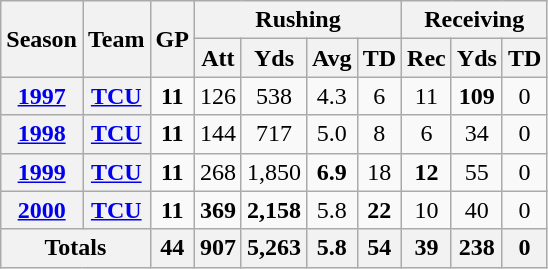<table class="wikitable" style="text-align:center;">
<tr>
<th rowspan="2">Season</th>
<th rowspan="2">Team</th>
<th rowspan="2">GP</th>
<th colspan="4">Rushing</th>
<th colspan="3">Receiving</th>
</tr>
<tr>
<th>Att</th>
<th>Yds</th>
<th>Avg</th>
<th>TD</th>
<th>Rec</th>
<th>Yds</th>
<th>TD</th>
</tr>
<tr>
<th><a href='#'>1997</a></th>
<th><a href='#'>TCU</a></th>
<td><strong>11</strong></td>
<td>126</td>
<td>538</td>
<td>4.3</td>
<td>6</td>
<td>11</td>
<td><strong>109</strong></td>
<td>0</td>
</tr>
<tr>
<th><a href='#'>1998</a></th>
<th><a href='#'>TCU</a></th>
<td><strong>11</strong></td>
<td>144</td>
<td>717</td>
<td>5.0</td>
<td>8</td>
<td>6</td>
<td>34</td>
<td>0</td>
</tr>
<tr>
<th><a href='#'>1999</a></th>
<th><a href='#'>TCU</a></th>
<td><strong>11</strong></td>
<td>268</td>
<td>1,850</td>
<td><strong>6.9</strong></td>
<td>18</td>
<td><strong>12</strong></td>
<td>55</td>
<td>0</td>
</tr>
<tr>
<th><a href='#'>2000</a></th>
<th><a href='#'>TCU</a></th>
<td><strong>11</strong></td>
<td><strong>369</strong></td>
<td><strong>2,158</strong></td>
<td>5.8</td>
<td><strong>22</strong></td>
<td>10</td>
<td>40</td>
<td>0</td>
</tr>
<tr>
<th colspan="2">Totals</th>
<th>44</th>
<th>907</th>
<th>5,263</th>
<th>5.8</th>
<th>54</th>
<th>39</th>
<th>238</th>
<th>0</th>
</tr>
</table>
